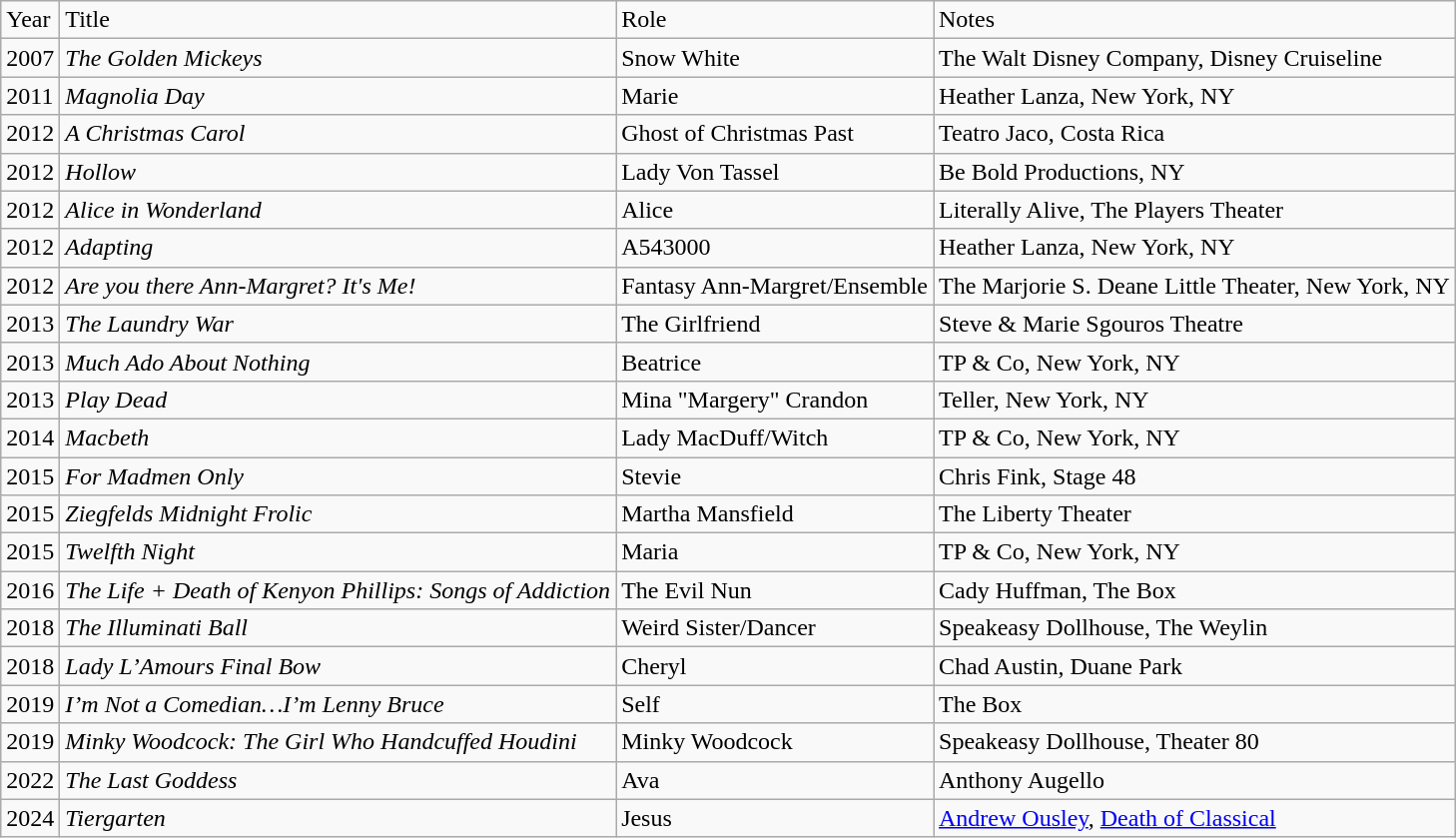<table class="wikitable">
<tr>
<td>Year</td>
<td>Title</td>
<td>Role</td>
<td>Notes</td>
</tr>
<tr>
<td>2007</td>
<td><em>The Golden Mickeys</em></td>
<td>Snow White</td>
<td>The Walt Disney Company, Disney Cruiseline</td>
</tr>
<tr>
<td>2011</td>
<td><em>Magnolia Day</em></td>
<td>Marie</td>
<td>Heather Lanza, New York, NY</td>
</tr>
<tr>
<td>2012</td>
<td><em>A Christmas Carol</em></td>
<td>Ghost of Christmas Past</td>
<td>Teatro Jaco, Costa Rica</td>
</tr>
<tr>
<td>2012</td>
<td><em>Hollow</em></td>
<td>Lady Von Tassel</td>
<td>Be Bold Productions, NY</td>
</tr>
<tr>
<td>2012</td>
<td><em>Alice in Wonderland</em></td>
<td>Alice</td>
<td>Literally Alive, The Players Theater</td>
</tr>
<tr>
<td>2012</td>
<td><em>Adapting</em></td>
<td>A543000</td>
<td>Heather Lanza, New York, NY</td>
</tr>
<tr>
<td>2012</td>
<td><em>Are you there Ann-Margret? It's Me!</em></td>
<td>Fantasy Ann-Margret/Ensemble</td>
<td>The Marjorie S. Deane Little Theater, New York, NY</td>
</tr>
<tr>
<td>2013</td>
<td><em>The Laundry War</em></td>
<td>The Girlfriend</td>
<td>Steve & Marie Sgouros Theatre</td>
</tr>
<tr>
<td>2013</td>
<td><em>Much Ado About Nothing</em></td>
<td>Beatrice</td>
<td>TP & Co, New York, NY</td>
</tr>
<tr>
<td>2013</td>
<td><em>Play Dead</em></td>
<td>Mina "Margery" Crandon</td>
<td>Teller, New York, NY</td>
</tr>
<tr>
<td>2014</td>
<td><em>Macbeth</em></td>
<td>Lady MacDuff/Witch</td>
<td>TP & Co, New York, NY</td>
</tr>
<tr>
<td>2015</td>
<td><em>For Madmen Only</em></td>
<td>Stevie</td>
<td>Chris Fink, Stage 48</td>
</tr>
<tr>
<td>2015</td>
<td><em>Ziegfelds Midnight Frolic</em></td>
<td>Martha Mansfield</td>
<td>The Liberty Theater</td>
</tr>
<tr>
<td>2015</td>
<td><em>Twelfth Night</em></td>
<td>Maria</td>
<td>TP & Co, New York, NY</td>
</tr>
<tr>
<td>2016</td>
<td><em>The Life + Death of Kenyon Phillips: Songs of Addiction</em></td>
<td>The Evil Nun</td>
<td>Cady Huffman, The Box</td>
</tr>
<tr>
<td>2018</td>
<td><em>The Illuminati Ball</em></td>
<td>Weird Sister/Dancer</td>
<td>Speakeasy Dollhouse, The Weylin</td>
</tr>
<tr>
<td>2018</td>
<td><em>Lady L’Amours Final Bow</em></td>
<td>Cheryl</td>
<td>Chad Austin, Duane Park</td>
</tr>
<tr>
<td>2019</td>
<td><em>I’m Not a Comedian…I’m Lenny Bruce</em></td>
<td>Self</td>
<td>The Box</td>
</tr>
<tr>
<td>2019</td>
<td><em>Minky Woodcock: The Girl Who Handcuffed Houdini</em></td>
<td>Minky Woodcock</td>
<td>Speakeasy Dollhouse, Theater 80</td>
</tr>
<tr>
<td>2022</td>
<td><em>The Last Goddess</em></td>
<td>Ava</td>
<td>Anthony Augello</td>
</tr>
<tr>
<td>2024</td>
<td><em>Tiergarten</em></td>
<td>Jesus</td>
<td><a href='#'>Andrew Ousley</a>, <a href='#'>Death of Classical</a></td>
</tr>
</table>
